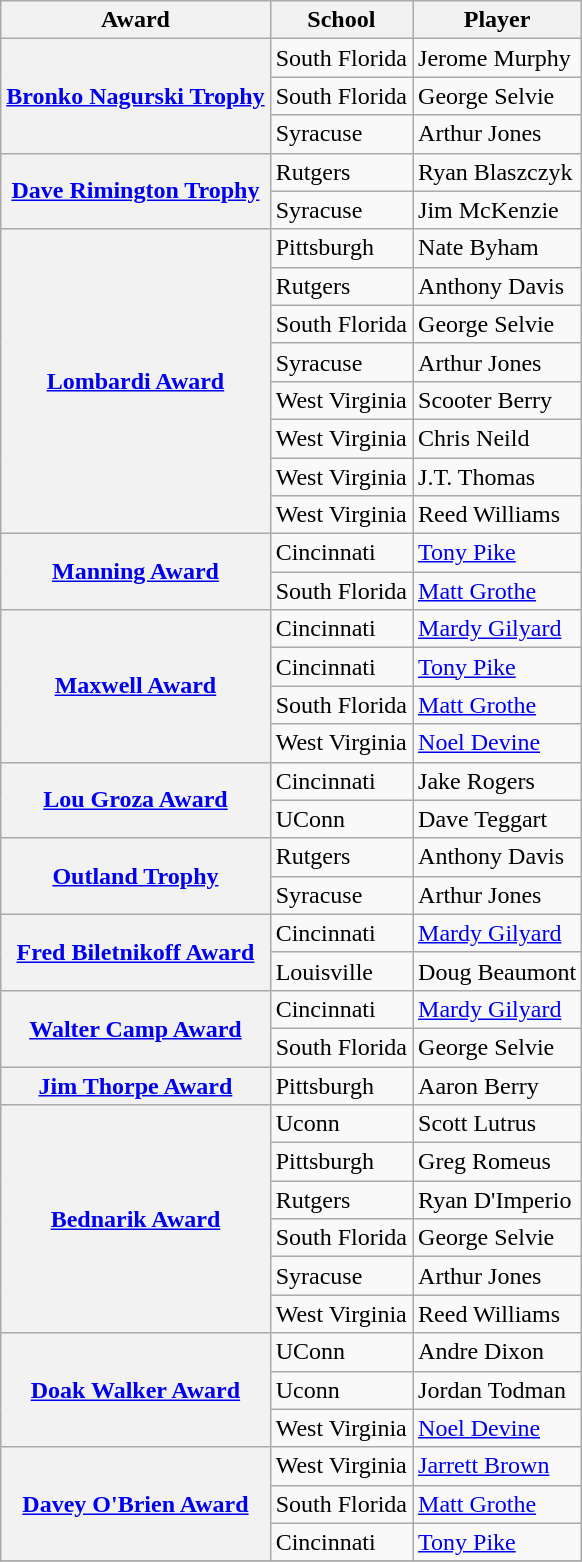<table class="wikitable">
<tr>
<th>Award</th>
<th>School</th>
<th>Player</th>
</tr>
<tr>
<th rowspan="3"><a href='#'>Bronko Nagurski Trophy</a></th>
<td>South Florida</td>
<td>Jerome Murphy</td>
</tr>
<tr>
<td>South Florida</td>
<td>George Selvie</td>
</tr>
<tr>
<td>Syracuse</td>
<td>Arthur Jones</td>
</tr>
<tr>
<th rowspan="2"><a href='#'>Dave Rimington Trophy</a></th>
<td>Rutgers</td>
<td>Ryan Blaszczyk</td>
</tr>
<tr>
<td>Syracuse</td>
<td>Jim McKenzie</td>
</tr>
<tr>
<th rowspan="8"><a href='#'>Lombardi Award</a></th>
<td>Pittsburgh</td>
<td>Nate Byham</td>
</tr>
<tr>
<td>Rutgers</td>
<td>Anthony Davis</td>
</tr>
<tr>
<td>South Florida</td>
<td>George Selvie</td>
</tr>
<tr>
<td>Syracuse</td>
<td>Arthur Jones</td>
</tr>
<tr>
<td>West Virginia</td>
<td>Scooter Berry</td>
</tr>
<tr>
<td>West Virginia</td>
<td>Chris Neild</td>
</tr>
<tr>
<td>West Virginia</td>
<td>J.T. Thomas</td>
</tr>
<tr>
<td>West Virginia</td>
<td>Reed Williams</td>
</tr>
<tr>
<th rowspan="2"><a href='#'>Manning Award</a></th>
<td>Cincinnati</td>
<td><a href='#'>Tony Pike</a></td>
</tr>
<tr>
<td>South Florida</td>
<td><a href='#'>Matt Grothe</a></td>
</tr>
<tr>
<th rowspan="4"><a href='#'>Maxwell Award</a></th>
<td>Cincinnati</td>
<td><a href='#'>Mardy Gilyard</a></td>
</tr>
<tr>
<td>Cincinnati</td>
<td><a href='#'>Tony Pike</a></td>
</tr>
<tr>
<td>South Florida</td>
<td><a href='#'>Matt Grothe</a></td>
</tr>
<tr>
<td>West Virginia</td>
<td><a href='#'>Noel Devine</a></td>
</tr>
<tr>
<th rowspan="2"><a href='#'>Lou Groza Award</a></th>
<td>Cincinnati</td>
<td>Jake Rogers</td>
</tr>
<tr>
<td>UConn</td>
<td>Dave Teggart</td>
</tr>
<tr>
<th rowspan="2"><a href='#'>Outland Trophy</a></th>
<td>Rutgers</td>
<td>Anthony Davis</td>
</tr>
<tr>
<td>Syracuse</td>
<td>Arthur Jones</td>
</tr>
<tr>
<th rowspan="2"><a href='#'>Fred Biletnikoff Award</a></th>
<td>Cincinnati</td>
<td><a href='#'>Mardy Gilyard</a></td>
</tr>
<tr>
<td>Louisville</td>
<td>Doug Beaumont</td>
</tr>
<tr>
<th rowspan="2"><a href='#'>Walter Camp Award</a></th>
<td>Cincinnati</td>
<td><a href='#'>Mardy Gilyard</a></td>
</tr>
<tr>
<td>South Florida</td>
<td>George Selvie</td>
</tr>
<tr>
<th rowspan="1"><a href='#'>Jim Thorpe Award</a></th>
<td>Pittsburgh</td>
<td>Aaron Berry</td>
</tr>
<tr>
<th rowspan="6"><a href='#'>Bednarik Award</a></th>
<td>Uconn</td>
<td>Scott Lutrus</td>
</tr>
<tr>
<td>Pittsburgh</td>
<td>Greg Romeus</td>
</tr>
<tr>
<td>Rutgers</td>
<td>Ryan D'Imperio</td>
</tr>
<tr>
<td>South Florida</td>
<td>George Selvie</td>
</tr>
<tr>
<td>Syracuse</td>
<td>Arthur Jones</td>
</tr>
<tr>
<td>West Virginia</td>
<td>Reed Williams</td>
</tr>
<tr>
<th rowspan="3"><a href='#'>Doak Walker Award</a></th>
<td>UConn</td>
<td>Andre Dixon</td>
</tr>
<tr>
<td>Uconn</td>
<td>Jordan Todman</td>
</tr>
<tr>
<td>West Virginia</td>
<td><a href='#'>Noel Devine</a></td>
</tr>
<tr>
<th rowspan="3"><a href='#'>Davey O'Brien Award</a></th>
<td>West Virginia</td>
<td><a href='#'>Jarrett Brown</a></td>
</tr>
<tr>
<td>South Florida</td>
<td><a href='#'>Matt Grothe</a></td>
</tr>
<tr>
<td>Cincinnati</td>
<td><a href='#'>Tony Pike</a></td>
</tr>
<tr>
</tr>
</table>
